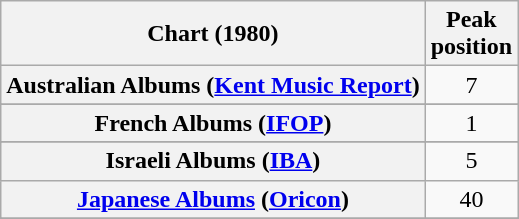<table class="wikitable sortable plainrowheaders" style="text-align:center">
<tr>
<th scope="col">Chart (1980)</th>
<th scope="col">Peak<br>position</th>
</tr>
<tr>
<th scope="row">Australian Albums (<a href='#'>Kent Music Report</a>)</th>
<td>7</td>
</tr>
<tr>
</tr>
<tr>
</tr>
<tr>
<th scope="row">French Albums (<a href='#'>IFOP</a>)</th>
<td>1</td>
</tr>
<tr>
</tr>
<tr>
<th scope="row">Israeli Albums (<a href='#'>IBA</a>)</th>
<td>5</td>
</tr>
<tr>
<th scope="row"><a href='#'>Japanese Albums</a> (<a href='#'>Oricon</a>)</th>
<td>40</td>
</tr>
<tr>
</tr>
<tr>
</tr>
<tr>
</tr>
<tr>
</tr>
</table>
